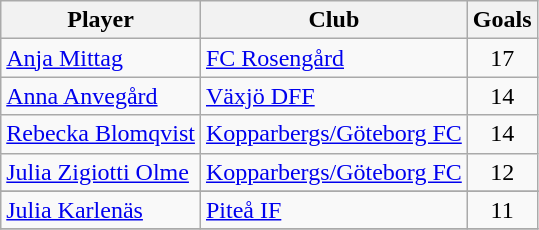<table class="wikitable sortable" style="text-align:center">
<tr>
<th>Player</th>
<th>Club</th>
<th>Goals</th>
</tr>
<tr>
<td align="left"> <a href='#'>Anja Mittag</a></td>
<td align="left"><a href='#'>FC Rosengård</a></td>
<td>17</td>
</tr>
<tr>
<td align="left"> <a href='#'>Anna Anvegård</a></td>
<td align="left"><a href='#'>Växjö DFF</a></td>
<td>14</td>
</tr>
<tr>
<td align="left"> <a href='#'>Rebecka Blomqvist</a></td>
<td align="left"><a href='#'>Kopparbergs/Göteborg FC</a></td>
<td>14</td>
</tr>
<tr>
<td align="left"> <a href='#'>Julia Zigiotti Olme</a></td>
<td align="left"><a href='#'>Kopparbergs/Göteborg FC</a></td>
<td>12</td>
</tr>
<tr>
</tr>
<tr>
<td align="left"> <a href='#'>Julia Karlenäs</a></td>
<td align="left"><a href='#'>Piteå IF</a></td>
<td>11</td>
</tr>
<tr>
</tr>
</table>
